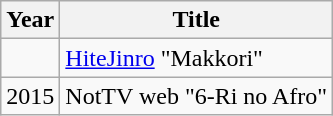<table class="wikitable">
<tr>
<th>Year</th>
<th>Title</th>
</tr>
<tr>
<td></td>
<td><a href='#'>HiteJinro</a> "Makkori"</td>
</tr>
<tr>
<td>2015</td>
<td>NotTV web "6-Ri no Afro"</td>
</tr>
</table>
